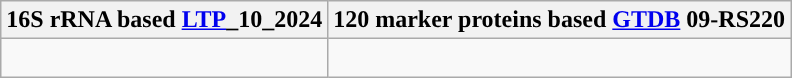<table class="wikitable">
<tr>
<th colspan=1>16S rRNA based <a href='#'>LTP</a>_10_2024</th>
<th colspan=1>120 marker proteins based <a href='#'>GTDB</a> 09-RS220</th>
</tr>
<tr>
<td style="vertical-align:top"><br></td>
<td><br></td>
</tr>
</table>
